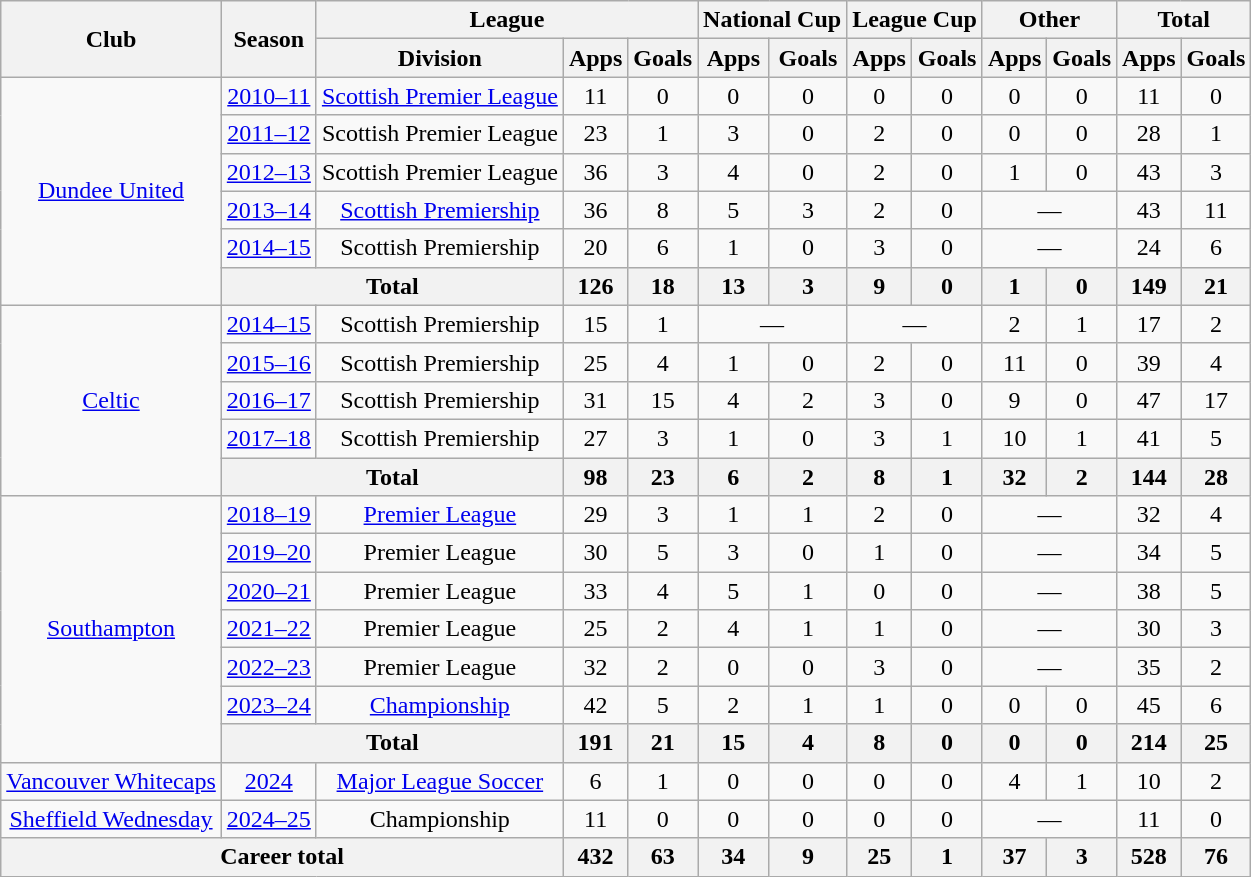<table class=wikitable style=text-align:center>
<tr>
<th rowspan=2>Club</th>
<th rowspan=2>Season</th>
<th colspan=3>League</th>
<th colspan=2>National Cup</th>
<th colspan=2>League Cup</th>
<th colspan=2>Other</th>
<th colspan=2>Total</th>
</tr>
<tr>
<th>Division</th>
<th>Apps</th>
<th>Goals</th>
<th>Apps</th>
<th>Goals</th>
<th>Apps</th>
<th>Goals</th>
<th>Apps</th>
<th>Goals</th>
<th>Apps</th>
<th>Goals</th>
</tr>
<tr>
<td rowspan=6><a href='#'>Dundee United</a></td>
<td><a href='#'>2010–11</a></td>
<td><a href='#'>Scottish Premier League</a></td>
<td>11</td>
<td>0</td>
<td>0</td>
<td>0</td>
<td>0</td>
<td>0</td>
<td>0</td>
<td>0</td>
<td>11</td>
<td>0</td>
</tr>
<tr>
<td><a href='#'>2011–12</a></td>
<td>Scottish Premier League</td>
<td>23</td>
<td>1</td>
<td>3</td>
<td>0</td>
<td>2</td>
<td>0</td>
<td>0</td>
<td>0</td>
<td>28</td>
<td>1</td>
</tr>
<tr>
<td><a href='#'>2012–13</a></td>
<td>Scottish Premier League</td>
<td>36</td>
<td>3</td>
<td>4</td>
<td>0</td>
<td>2</td>
<td>0</td>
<td>1</td>
<td>0</td>
<td>43</td>
<td>3</td>
</tr>
<tr>
<td><a href='#'>2013–14</a></td>
<td><a href='#'>Scottish Premiership</a></td>
<td>36</td>
<td>8</td>
<td>5</td>
<td>3</td>
<td>2</td>
<td>0</td>
<td colspan=2>—</td>
<td>43</td>
<td>11</td>
</tr>
<tr>
<td><a href='#'>2014–15</a></td>
<td>Scottish Premiership</td>
<td>20</td>
<td>6</td>
<td>1</td>
<td>0</td>
<td>3</td>
<td>0</td>
<td colspan=2>—</td>
<td>24</td>
<td>6</td>
</tr>
<tr>
<th colspan=2>Total</th>
<th>126</th>
<th>18</th>
<th>13</th>
<th>3</th>
<th>9</th>
<th>0</th>
<th>1</th>
<th>0</th>
<th>149</th>
<th>21</th>
</tr>
<tr>
<td rowspan=5><a href='#'>Celtic</a></td>
<td><a href='#'>2014–15</a></td>
<td>Scottish Premiership</td>
<td>15</td>
<td>1</td>
<td colspan=2>—</td>
<td colspan=2>—</td>
<td>2</td>
<td>1</td>
<td>17</td>
<td>2</td>
</tr>
<tr>
<td><a href='#'>2015–16</a></td>
<td>Scottish Premiership</td>
<td>25</td>
<td>4</td>
<td>1</td>
<td>0</td>
<td>2</td>
<td>0</td>
<td>11</td>
<td>0</td>
<td>39</td>
<td>4</td>
</tr>
<tr>
<td><a href='#'>2016–17</a></td>
<td>Scottish Premiership</td>
<td>31</td>
<td>15</td>
<td>4</td>
<td>2</td>
<td>3</td>
<td>0</td>
<td>9</td>
<td>0</td>
<td>47</td>
<td>17</td>
</tr>
<tr>
<td><a href='#'>2017–18</a></td>
<td>Scottish Premiership</td>
<td>27</td>
<td>3</td>
<td>1</td>
<td>0</td>
<td>3</td>
<td>1</td>
<td>10</td>
<td>1</td>
<td>41</td>
<td>5</td>
</tr>
<tr>
<th colspan=2>Total</th>
<th>98</th>
<th>23</th>
<th>6</th>
<th>2</th>
<th>8</th>
<th>1</th>
<th>32</th>
<th>2</th>
<th>144</th>
<th>28</th>
</tr>
<tr>
<td rowspan=7><a href='#'>Southampton</a></td>
<td><a href='#'>2018–19</a></td>
<td><a href='#'>Premier League</a></td>
<td>29</td>
<td>3</td>
<td>1</td>
<td>1</td>
<td>2</td>
<td>0</td>
<td colspan=2>—</td>
<td>32</td>
<td>4</td>
</tr>
<tr>
<td><a href='#'>2019–20</a></td>
<td>Premier League</td>
<td>30</td>
<td>5</td>
<td>3</td>
<td>0</td>
<td>1</td>
<td>0</td>
<td colspan=2>—</td>
<td>34</td>
<td>5</td>
</tr>
<tr>
<td><a href='#'>2020–21</a></td>
<td>Premier League</td>
<td>33</td>
<td>4</td>
<td>5</td>
<td>1</td>
<td>0</td>
<td>0</td>
<td colspan=2>—</td>
<td>38</td>
<td>5</td>
</tr>
<tr>
<td><a href='#'>2021–22</a></td>
<td>Premier League</td>
<td>25</td>
<td>2</td>
<td>4</td>
<td>1</td>
<td>1</td>
<td>0</td>
<td colspan=2>—</td>
<td>30</td>
<td>3</td>
</tr>
<tr>
<td><a href='#'>2022–23</a></td>
<td>Premier League</td>
<td>32</td>
<td>2</td>
<td>0</td>
<td>0</td>
<td>3</td>
<td>0</td>
<td colspan=2>—</td>
<td>35</td>
<td>2</td>
</tr>
<tr>
<td><a href='#'>2023–24</a></td>
<td><a href='#'>Championship</a></td>
<td>42</td>
<td>5</td>
<td>2</td>
<td>1</td>
<td>1</td>
<td>0</td>
<td>0</td>
<td>0</td>
<td>45</td>
<td>6</td>
</tr>
<tr>
<th colspan=2>Total</th>
<th>191</th>
<th>21</th>
<th>15</th>
<th>4</th>
<th>8</th>
<th>0</th>
<th>0</th>
<th>0</th>
<th>214</th>
<th>25</th>
</tr>
<tr>
<td><a href='#'>Vancouver Whitecaps</a></td>
<td><a href='#'>2024</a></td>
<td><a href='#'>Major League Soccer</a></td>
<td>6</td>
<td>1</td>
<td>0</td>
<td>0</td>
<td>0</td>
<td>0</td>
<td>4</td>
<td>1</td>
<td>10</td>
<td>2</td>
</tr>
<tr>
<td><a href='#'>Sheffield Wednesday</a></td>
<td><a href='#'>2024–25</a></td>
<td>Championship</td>
<td>11</td>
<td>0</td>
<td>0</td>
<td>0</td>
<td>0</td>
<td>0</td>
<td colspan=2>—</td>
<td>11</td>
<td>0</td>
</tr>
<tr>
<th colspan=3>Career total</th>
<th>432</th>
<th>63</th>
<th>34</th>
<th>9</th>
<th>25</th>
<th>1</th>
<th>37</th>
<th>3</th>
<th>528</th>
<th>76</th>
</tr>
</table>
